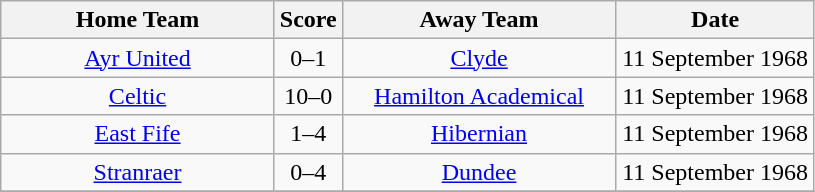<table class="wikitable" style="text-align:center;">
<tr>
<th width=175>Home Team</th>
<th width=20>Score</th>
<th width=175>Away Team</th>
<th width= 125>Date</th>
</tr>
<tr>
<td><a href='#'>Ayr United</a></td>
<td>0–1</td>
<td><a href='#'>Clyde</a></td>
<td>11 September 1968</td>
</tr>
<tr>
<td><a href='#'>Celtic</a></td>
<td>10–0</td>
<td><a href='#'>Hamilton Academical</a></td>
<td>11 September 1968</td>
</tr>
<tr>
<td><a href='#'>East Fife</a></td>
<td>1–4</td>
<td><a href='#'>Hibernian</a></td>
<td>11 September 1968</td>
</tr>
<tr>
<td><a href='#'>Stranraer</a></td>
<td>0–4</td>
<td><a href='#'>Dundee</a></td>
<td>11 September 1968</td>
</tr>
<tr>
</tr>
</table>
